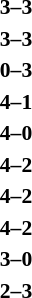<table style="font-size:90%; margin: 0 auto;">
<tr>
<td align="right"><strong></strong></td>
<td align="center"><strong>3–3</strong></td>
<td><strong></strong></td>
</tr>
<tr>
<td align="right"><strong></strong></td>
<td align="center"><strong>3–3</strong></td>
<td><strong></strong></td>
</tr>
<tr>
<td align="right"><strong></strong></td>
<td align="center"><strong>0–3</strong></td>
<td><strong></strong></td>
</tr>
<tr>
<td align="right"><strong></strong></td>
<td align="center"><strong>4–1</strong></td>
<td><strong></strong></td>
</tr>
<tr>
<td align="right"><strong></strong></td>
<td align="center"><strong> 4–0 </strong></td>
<td><strong></strong></td>
</tr>
<tr>
<td align="right"><strong></strong></td>
<td align="center"><strong>4–2</strong></td>
<td><strong></strong></td>
</tr>
<tr>
<td align="right"><strong></strong></td>
<td align="center"><strong>4–2</strong></td>
<td><strong></strong></td>
</tr>
<tr>
<td align="right"><strong></strong></td>
<td align="center"><strong>4–2 </strong></td>
<td><strong></strong></td>
</tr>
<tr>
<td align="right"><strong></strong></td>
<td align="center"><strong> 3–0 </strong></td>
<td><strong></strong></td>
</tr>
<tr>
<td align="right"><strong></strong></td>
<td align="center"><strong> 2–3 </strong></td>
<td><strong></strong></td>
</tr>
</table>
